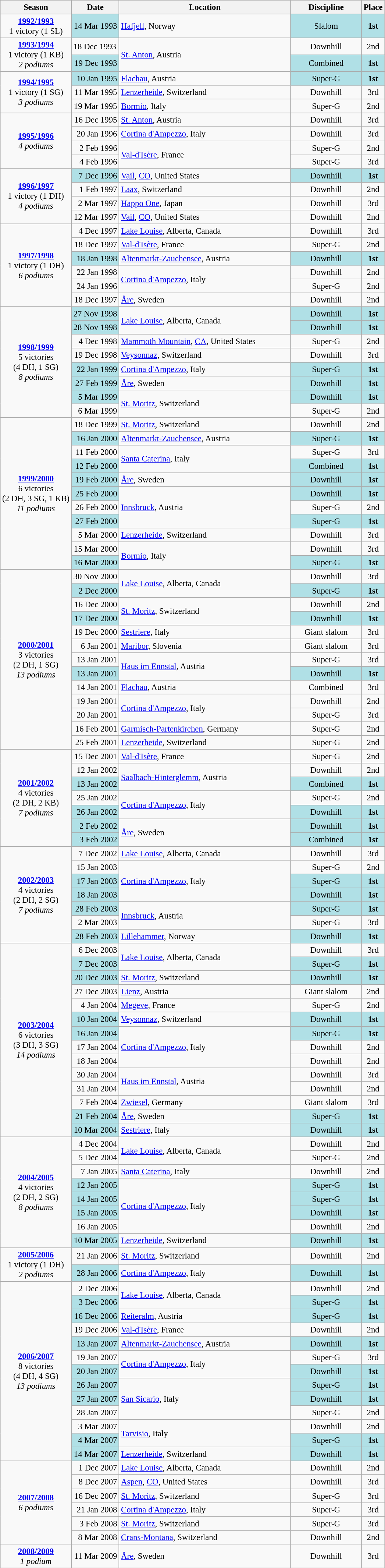<table class="wikitable" style="font-size:95%;">
<tr>
<th>Season</th>
<th>Date</th>
<th style="width:20em;">Location</th>
<th style="width:8em;">Discipline</th>
<th>Place</th>
</tr>
<tr>
<td rowspan=1 align=center><strong><a href='#'>1992/1993</a></strong><br>1 victory (1 SL)</td>
<td align=right bgcolor="#BOEOE6">14 Mar 1993</td>
<td><a href='#'>Hafjell</a>, Norway</td>
<td align=center bgcolor="#BOEOE6">Slalom</td>
<td align=center bgcolor="#BOEOE6"><strong>1st</strong></td>
</tr>
<tr>
<td rowspan=2 align=center><strong><a href='#'>1993/1994</a></strong><br>1 victory (1 KB)<br><em>2 podiums</em></td>
<td>18 Dec 1993</td>
<td rowspan=2><a href='#'>St. Anton</a>, Austria</td>
<td align=center>Downhill</td>
<td align=center>2nd</td>
</tr>
<tr>
<td align=right bgcolor="#BOEOE6">19 Dec 1993</td>
<td align=center bgcolor="#BOEOE6">Combined</td>
<td align=center bgcolor="#BOEOE6"><strong>1st</strong></td>
</tr>
<tr>
<td rowspan=3 align=center><strong><a href='#'>1994/1995</a></strong><br>1 victory (1 SG)<br><em>3 podiums</em></td>
<td align=right bgcolor="#BOEOE6">10 Jan 1995</td>
<td><a href='#'>Flachau</a>, Austria</td>
<td align=center bgcolor="#BOEOE6">Super-G</td>
<td align=center bgcolor="#BOEOE6"><strong>1st</strong></td>
</tr>
<tr>
<td align=right>11 Mar 1995</td>
<td><a href='#'>Lenzerheide</a>, Switzerland</td>
<td align=center>Downhill</td>
<td align=center>3rd</td>
</tr>
<tr>
<td align=right>19 Mar 1995</td>
<td><a href='#'>Bormio</a>, Italy</td>
<td align=center>Super-G</td>
<td align=center>2nd</td>
</tr>
<tr>
<td rowspan=4 align=center><strong><a href='#'>1995/1996</a></strong><br><em>4 podiums</em></td>
<td align=right>16 Dec 1995</td>
<td><a href='#'>St. Anton</a>, Austria</td>
<td align=center>Downhill</td>
<td align=center>3rd</td>
</tr>
<tr>
<td align=right>20 Jan 1996</td>
<td><a href='#'>Cortina d'Ampezzo</a>, Italy</td>
<td align=center>Downhill</td>
<td align=center>3rd</td>
</tr>
<tr>
<td align=right>2 Feb 1996</td>
<td rowspan=2><a href='#'>Val-d'Isère</a>, France</td>
<td align=center>Super-G</td>
<td align=center>2nd</td>
</tr>
<tr>
<td align=right>4 Feb 1996</td>
<td align=center>Super-G</td>
<td align=center>3rd</td>
</tr>
<tr>
<td rowspan=4 align=center><strong><a href='#'>1996/1997</a></strong><br>1 victory (1 DH)<br><em>4 podiums</em></td>
<td align=right bgcolor="#BOEOE6">7 Dec 1996</td>
<td><a href='#'>Vail</a>, <a href='#'>CO</a>, United States</td>
<td align=center bgcolor="#BOEOE6">Downhill</td>
<td align=center bgcolor="#BOEOE6"><strong>1st</strong></td>
</tr>
<tr>
<td align=right>1 Feb 1997</td>
<td><a href='#'>Laax</a>, Switzerland</td>
<td align=center>Downhill</td>
<td align=center>2nd</td>
</tr>
<tr>
<td align=right>2 Mar 1997</td>
<td><a href='#'>Happo One</a>, Japan</td>
<td align=center>Downhill</td>
<td align=center>3rd</td>
</tr>
<tr>
<td align=right>12 Mar 1997</td>
<td><a href='#'>Vail</a>, <a href='#'>CO</a>, United States</td>
<td align=center>Downhill</td>
<td align=center>2nd</td>
</tr>
<tr>
<td rowspan=6 align=center><strong><a href='#'>1997/1998</a></strong><br>1 victory (1 DH)<br><em>6 podiums</em></td>
<td align=right>4 Dec 1997</td>
<td><a href='#'>Lake Louise</a>, Alberta, Canada</td>
<td align=center>Downhill</td>
<td align=center>3rd</td>
</tr>
<tr>
<td align=right>18 Dec 1997</td>
<td><a href='#'>Val-d'Isère</a>, France</td>
<td align=center>Super-G</td>
<td align=center>2nd</td>
</tr>
<tr>
<td align=right bgcolor="#BOEOE6">18 Jan 1998</td>
<td><a href='#'>Altenmarkt-Zauchensee</a>, Austria</td>
<td align=center bgcolor="#BOEOE6">Downhill</td>
<td align=center bgcolor="#BOEOE6"><strong>1st</strong></td>
</tr>
<tr>
<td align=right>22 Jan 1998</td>
<td rowspan=2><a href='#'>Cortina d'Ampezzo</a>, Italy</td>
<td align=center>Downhill</td>
<td align=center>2nd</td>
</tr>
<tr>
<td align=right>24 Jan 1996</td>
<td align=center>Super-G</td>
<td align=center>2nd</td>
</tr>
<tr>
<td align=right>18 Dec 1997</td>
<td><a href='#'>Åre</a>, Sweden</td>
<td align=center>Downhill</td>
<td align=center>2nd</td>
</tr>
<tr>
<td rowspan=8 align=center><strong><a href='#'>1998/1999</a></strong><br>5 victories<br>(4 DH, 1 SG)<br><em>8 podiums</em></td>
<td align=right bgcolor="#BOEOE6">27 Nov 1998</td>
<td rowspan=2><a href='#'>Lake Louise</a>, Alberta, Canada</td>
<td align=center bgcolor="#BOEOE6">Downhill</td>
<td align=center bgcolor="#BOEOE6"><strong>1st</strong></td>
</tr>
<tr>
<td align=right bgcolor="#BOEOE6">28 Nov 1998</td>
<td align=center bgcolor="#BOEOE6">Downhill</td>
<td align=center bgcolor="#BOEOE6"><strong>1st</strong></td>
</tr>
<tr>
<td align=right>4 Dec 1998</td>
<td><a href='#'>Mammoth Mountain</a>, <a href='#'>CA</a>, United States</td>
<td align=center>Super-G</td>
<td align=center>2nd</td>
</tr>
<tr>
<td align=right>19 Dec 1998</td>
<td><a href='#'>Veysonnaz</a>, Switzerland</td>
<td align=center>Downhill</td>
<td align=center>3rd</td>
</tr>
<tr>
<td align=right bgcolor="#BOEOE6">22 Jan 1999</td>
<td><a href='#'>Cortina d'Ampezzo</a>, Italy</td>
<td align=center bgcolor="#BOEOE6">Super-G</td>
<td align=center bgcolor="#BOEOE6"><strong>1st</strong></td>
</tr>
<tr>
<td align=right bgcolor="#BOEOE6">27 Feb 1999</td>
<td><a href='#'>Åre</a>, Sweden</td>
<td align=center bgcolor="#BOEOE6">Downhill</td>
<td align=center bgcolor="#BOEOE6"><strong>1st</strong></td>
</tr>
<tr>
<td align=right bgcolor="#BOEOE6">5 Mar 1999</td>
<td rowspan=2><a href='#'>St. Moritz</a>, Switzerland</td>
<td align=center bgcolor="#BOEOE6">Downhill</td>
<td align=center bgcolor="#BOEOE6"><strong>1st</strong></td>
</tr>
<tr>
<td align=right>6 Mar 1999</td>
<td align=center>Super-G</td>
<td align=center>2nd</td>
</tr>
<tr>
<td rowspan=11 align=center><strong><a href='#'>1999/2000</a></strong><br>6 victories<br>(2 DH, 3 SG, 1 KB)<br><em>11 podiums</em></td>
<td align=right>18 Dec 1999</td>
<td><a href='#'>St. Moritz</a>, Switzerland</td>
<td align=center>Downhill</td>
<td align=center>2nd</td>
</tr>
<tr>
<td align=right bgcolor="#BOEOE6">16 Jan 2000</td>
<td><a href='#'>Altenmarkt-Zauchensee</a>, Austria</td>
<td align=center bgcolor="#BOEOE6">Super-G</td>
<td align=center bgcolor="#BOEOE6"><strong>1st</strong></td>
</tr>
<tr>
<td align=right>11 Feb 2000</td>
<td rowspan=2><a href='#'>Santa Caterina</a>, Italy</td>
<td align=center>Super-G</td>
<td align=center>3rd</td>
</tr>
<tr>
<td align=right bgcolor="#BOEOE6">12 Feb 2000</td>
<td align=center bgcolor="#BOEOE6">Combined</td>
<td align=center bgcolor="#BOEOE6"><strong>1st</strong></td>
</tr>
<tr>
<td align=right bgcolor="#BOEOE6">19 Feb 2000</td>
<td><a href='#'>Åre</a>, Sweden</td>
<td align=center bgcolor="#BOEOE6">Downhill</td>
<td align=center bgcolor="#BOEOE6"><strong>1st</strong></td>
</tr>
<tr>
<td align=right bgcolor="#BOEOE6">25 Feb 2000</td>
<td rowspan=3><a href='#'>Innsbruck</a>, Austria</td>
<td align=center bgcolor="#BOEOE6">Downhill</td>
<td align=center bgcolor="#BOEOE6"><strong>1st</strong></td>
</tr>
<tr>
<td align=right>26 Feb 2000</td>
<td align=center>Super-G</td>
<td align=center>2nd</td>
</tr>
<tr>
<td align=right bgcolor="#BOEOE6">27 Feb 2000</td>
<td align=center bgcolor="#BOEOE6">Super-G</td>
<td align=center bgcolor="#BOEOE6"><strong>1st</strong></td>
</tr>
<tr>
<td align=right>5 Mar 2000</td>
<td><a href='#'>Lenzerheide</a>, Switzerland</td>
<td align=center>Downhill</td>
<td align=center>3rd</td>
</tr>
<tr>
<td align=right>15 Mar 2000</td>
<td rowspan=2><a href='#'>Bormio</a>, Italy</td>
<td align=center>Downhill</td>
<td align=center>3rd</td>
</tr>
<tr>
<td align=right bgcolor="#BOEOE6">16 Mar 2000</td>
<td align=center bgcolor="#BOEOE6">Super-G</td>
<td align=center bgcolor="#BOEOE6"><strong>1st</strong></td>
</tr>
<tr>
<td rowspan=13 align=center><strong><a href='#'>2000/2001</a></strong><br>3 victories<br>(2 DH, 1 SG)<br><em>13 podiums</em></td>
<td align=right>30 Nov 2000</td>
<td rowspan=2><a href='#'>Lake Louise</a>, Alberta, Canada</td>
<td align=center>Downhill</td>
<td align=center>3rd</td>
</tr>
<tr>
<td align=right bgcolor="#BOEOE6">2 Dec 2000</td>
<td align=center bgcolor="#BOEOE6">Super-G</td>
<td align=center bgcolor="#BOEOE6"><strong>1st</strong></td>
</tr>
<tr>
<td align=right>16 Dec 2000</td>
<td rowspan=2><a href='#'>St. Moritz</a>, Switzerland</td>
<td align=center>Downhill</td>
<td align=center>2nd</td>
</tr>
<tr>
<td align=right bgcolor="#BOEOE6">17 Dec 2000</td>
<td align=center bgcolor="#BOEOE6">Downhill</td>
<td align=center bgcolor="#BOEOE6"><strong>1st</strong></td>
</tr>
<tr>
<td align=right>19 Dec 2000</td>
<td><a href='#'>Sestriere</a>, Italy</td>
<td align=center>Giant slalom</td>
<td align=center>3rd</td>
</tr>
<tr>
<td align=right>6 Jan 2001</td>
<td><a href='#'>Maribor</a>, Slovenia</td>
<td align=center>Giant slalom</td>
<td align=center>3rd</td>
</tr>
<tr>
<td align=right>13 Jan 2001</td>
<td rowspan=2><a href='#'>Haus im Ennstal</a>, Austria</td>
<td align=center>Super-G</td>
<td align=center>3rd</td>
</tr>
<tr>
<td align=right bgcolor="#BOEOE6">13 Jan 2001</td>
<td align=center bgcolor="#BOEOE6">Downhill</td>
<td align=center bgcolor="#BOEOE6"><strong>1st</strong></td>
</tr>
<tr>
<td align=right>14 Jan 2001</td>
<td><a href='#'>Flachau</a>, Austria</td>
<td align=center>Combined</td>
<td align=center>3rd</td>
</tr>
<tr>
<td align=right>19 Jan 2001</td>
<td rowspan=2><a href='#'>Cortina d'Ampezzo</a>, Italy</td>
<td align=center>Downhill</td>
<td align=center>2nd</td>
</tr>
<tr>
<td align=right>20 Jan 2001</td>
<td align=center>Super-G</td>
<td align=center>3rd</td>
</tr>
<tr>
<td align=right>16 Feb 2001</td>
<td><a href='#'>Garmisch-Partenkirchen</a>, Germany</td>
<td align=center>Super-G</td>
<td align=center>2nd</td>
</tr>
<tr>
<td align=right>25 Feb 2001</td>
<td><a href='#'>Lenzerheide</a>, Switzerland</td>
<td align=center>Super-G</td>
<td align=center>2nd</td>
</tr>
<tr>
<td rowspan=7 align=center><strong><a href='#'>2001/2002</a></strong><br>4 victories<br>(2 DH, 2 KB)<br><em>7 podiums</em></td>
<td align=right>15 Dec 2001</td>
<td><a href='#'>Val-d'Isère</a>, France</td>
<td align=center>Super-G</td>
<td align=center>2nd</td>
</tr>
<tr>
<td align=right>12 Jan 2002</td>
<td rowspan=2><a href='#'>Saalbach-Hinterglemm</a>, Austria</td>
<td align=center>Downhill</td>
<td align=center>2nd</td>
</tr>
<tr>
<td align=right bgcolor="#BOEOE6">13 Jan 2002</td>
<td align=center bgcolor="#BOEOE6">Combined</td>
<td align=center bgcolor="#BOEOE6"><strong>1st</strong></td>
</tr>
<tr>
<td align=right>25 Jan 2002</td>
<td rowspan=2><a href='#'>Cortina d'Ampezzo</a>, Italy</td>
<td align=center>Super-G</td>
<td align=center>2nd</td>
</tr>
<tr>
<td align=right bgcolor="#BOEOE6">26 Jan 2002</td>
<td align=center bgcolor="#BOEOE6">Downhill</td>
<td align=center bgcolor="#BOEOE6"><strong>1st</strong></td>
</tr>
<tr>
<td align=right bgcolor="#BOEOE6">2 Feb 2002</td>
<td rowspan=2><a href='#'>Åre</a>, Sweden</td>
<td align=center bgcolor="#BOEOE6">Downhill</td>
<td align=center bgcolor="#BOEOE6"><strong>1st</strong></td>
</tr>
<tr>
<td align=right bgcolor="#BOEOE6">3 Feb 2002</td>
<td align=center bgcolor="#BOEOE6">Combined</td>
<td align=center bgcolor="#BOEOE6"><strong>1st</strong></td>
</tr>
<tr>
<td rowspan=7 align=center><strong><a href='#'>2002/2003</a></strong><br>4 victories<br>(2 DH, 2 SG)<br><em>7 podiums</em></td>
<td align=right>7 Dec 2002</td>
<td><a href='#'>Lake Louise</a>, Alberta, Canada</td>
<td align=center>Downhill</td>
<td align=center>3rd</td>
</tr>
<tr>
<td align=right>15 Jan 2003</td>
<td rowspan=3><a href='#'>Cortina d'Ampezzo</a>, Italy</td>
<td align=center>Super-G</td>
<td align=center>2nd</td>
</tr>
<tr>
<td align=right bgcolor="#BOEOE6">17 Jan 2003</td>
<td align=center bgcolor="#BOEOE6">Super-G</td>
<td align=center bgcolor="#BOEOE6"><strong>1st</strong></td>
</tr>
<tr>
<td align=right bgcolor="#BOEOE6">18 Jan 2003</td>
<td align=center bgcolor="#BOEOE6">Downhill</td>
<td align=center bgcolor="#BOEOE6"><strong>1st</strong></td>
</tr>
<tr>
<td align=right bgcolor="#BOEOE6">28 Feb 2003</td>
<td rowspan=2><a href='#'>Innsbruck</a>, Austria</td>
<td align=center bgcolor="#BOEOE6">Super-G</td>
<td align=center bgcolor="#BOEOE6"><strong>1st</strong></td>
</tr>
<tr>
<td align=right>2 Mar 2003</td>
<td align=center>Super-G</td>
<td align=center>3rd</td>
</tr>
<tr>
<td align=right bgcolor="#BOEOE6">28 Feb 2003</td>
<td><a href='#'>Lillehammer</a>, Norway</td>
<td align=center bgcolor="#BOEOE6">Downhill</td>
<td align=center bgcolor="#BOEOE6"><strong>1st</strong></td>
</tr>
<tr>
<td rowspan=14 align=center><strong><a href='#'>2003/2004</a></strong><br>6 victories<br>(3 DH, 3 SG)<br><em>14 podiums</em></td>
<td align=right>6 Dec 2003</td>
<td rowspan=2><a href='#'>Lake Louise</a>, Alberta, Canada</td>
<td align=center>Downhill</td>
<td align=center>3rd</td>
</tr>
<tr>
<td align=right bgcolor="#BOEOE6">7 Dec 2003</td>
<td align=center bgcolor="#BOEOE6">Super-G</td>
<td align=center bgcolor="#BOEOE6"><strong>1st</strong></td>
</tr>
<tr>
<td align=right bgcolor="#BOEOE6">20 Dec 2003</td>
<td><a href='#'>St. Moritz</a>, Switzerland</td>
<td align=center bgcolor="#BOEOE6">Downhill</td>
<td align=center bgcolor="#BOEOE6"><strong>1st</strong></td>
</tr>
<tr>
<td align=right>27 Dec 2003</td>
<td><a href='#'>Lienz</a>, Austria</td>
<td align=center>Giant slalom</td>
<td align=center>2nd</td>
</tr>
<tr>
<td align=right>4 Jan 2004</td>
<td><a href='#'>Megeve</a>, France</td>
<td align=center>Super-G</td>
<td align=center>2nd</td>
</tr>
<tr>
<td align=right bgcolor="#BOEOE6">10 Jan 2004</td>
<td><a href='#'>Veysonnaz</a>, Switzerland</td>
<td align=center bgcolor="#BOEOE6">Downhill</td>
<td align=center bgcolor="#BOEOE6"><strong>1st</strong></td>
</tr>
<tr>
<td align=right bgcolor="#BOEOE6">16 Jan 2004</td>
<td rowspan=3><a href='#'>Cortina d'Ampezzo</a>, Italy</td>
<td align=center bgcolor="#BOEOE6">Super-G</td>
<td align=center bgcolor="#BOEOE6"><strong>1st</strong></td>
</tr>
<tr>
<td align=right>17 Jan 2004</td>
<td align=center>Downhill</td>
<td align=center>2nd</td>
</tr>
<tr>
<td align=right>18 Jan 2004</td>
<td align=center>Downhill</td>
<td align=center>2nd</td>
</tr>
<tr>
<td align=right>30 Jan 2004</td>
<td rowspan=2><a href='#'>Haus im Ennstal</a>, Austria</td>
<td align=center>Downhill</td>
<td align=center>3rd</td>
</tr>
<tr>
<td align=right>31 Jan 2004</td>
<td align=center>Downhill</td>
<td align=center>2nd</td>
</tr>
<tr>
<td align=right>7 Feb 2004</td>
<td><a href='#'>Zwiesel</a>, Germany</td>
<td align=center>Giant slalom</td>
<td align=center>3rd</td>
</tr>
<tr>
<td align=right bgcolor="#BOEOE6">21 Feb 2004</td>
<td><a href='#'>Åre</a>, Sweden</td>
<td align=center bgcolor="#BOEOE6">Super-G</td>
<td align=center bgcolor="#BOEOE6"><strong>1st</strong></td>
</tr>
<tr>
<td align=right bgcolor="#BOEOE6">10 Mar 2004</td>
<td><a href='#'>Sestriere</a>, Italy</td>
<td align=center bgcolor="#BOEOE6">Downhill</td>
<td align=center bgcolor="#BOEOE6"><strong>1st</strong></td>
</tr>
<tr>
<td rowspan=8 align=center><strong><a href='#'>2004/2005</a></strong><br>4 victories<br>(2 DH, 2 SG)<br><em>8 podiums</em></td>
<td align=right>4 Dec 2004</td>
<td rowspan=2><a href='#'>Lake Louise</a>, Alberta, Canada</td>
<td align=center>Downhill</td>
<td align=center>2nd</td>
</tr>
<tr>
<td align=right>5 Dec 2004</td>
<td align=center>Super-G</td>
<td align=center>2nd</td>
</tr>
<tr>
<td align=right>7 Jan 2005</td>
<td><a href='#'>Santa Caterina</a>, Italy</td>
<td align=center>Downhill</td>
<td align=center>2nd</td>
</tr>
<tr>
<td align=right bgcolor="#BOEOE6">12 Jan 2005</td>
<td rowspan=4><a href='#'>Cortina d'Ampezzo</a>, Italy</td>
<td align=center bgcolor="#BOEOE6">Super-G</td>
<td align=center bgcolor="#BOEOE6"><strong>1st</strong></td>
</tr>
<tr>
<td align=right bgcolor="#BOEOE6">14 Jan 2005</td>
<td align=center bgcolor="#BOEOE6">Super-G</td>
<td align=center bgcolor="#BOEOE6"><strong>1st</strong></td>
</tr>
<tr>
<td align=right bgcolor="#BOEOE6">15 Jan 2005</td>
<td align=center bgcolor="#BOEOE6">Downhill</td>
<td align=center bgcolor="#BOEOE6"><strong>1st</strong></td>
</tr>
<tr>
<td align=right>16 Jan 2005</td>
<td align=center>Downhill</td>
<td align=center>2nd</td>
</tr>
<tr>
<td align=right bgcolor="#BOEOE6">10 Mar 2005</td>
<td><a href='#'>Lenzerheide</a>, Switzerland</td>
<td align=center bgcolor="#BOEOE6">Downhill</td>
<td align=center bgcolor="#BOEOE6"><strong>1st</strong></td>
</tr>
<tr>
<td rowspan=2 align=center><strong><a href='#'>2005/2006</a></strong><br>1 victory (1 DH)<br><em>2 podiums</em></td>
<td align=right>21 Jan 2006</td>
<td rowspan=1><a href='#'>St. Moritz</a>, Switzerland</td>
<td align=center>Downhill</td>
<td align=center>2nd</td>
</tr>
<tr>
<td align=right bgcolor="#BOEOE6">28 Jan 2006</td>
<td><a href='#'>Cortina d'Ampezzo</a>, Italy</td>
<td align=center bgcolor="#BOEOE6">Downhill</td>
<td align=center bgcolor="#BOEOE6"><strong>1st</strong></td>
</tr>
<tr>
<td rowspan=13 align=center><strong><a href='#'>2006/2007</a></strong><br>8 victories<br>(4 DH, 4 SG)<br><em>13 podiums</em></td>
<td align=right>2 Dec 2006</td>
<td rowspan=2><a href='#'>Lake Louise</a>, Alberta, Canada</td>
<td align=center>Downhill</td>
<td align=center>2nd</td>
</tr>
<tr>
<td align=right bgcolor="#BOEOE6">3 Dec 2006</td>
<td align=center bgcolor="#BOEOE6">Super-G</td>
<td align=center bgcolor="#BOEOE6"><strong>1st</strong></td>
</tr>
<tr>
<td align=right bgcolor="#BOEOE6">16 Dec 2006</td>
<td><a href='#'>Reiteralm</a>, Austria</td>
<td align=center bgcolor="#BOEOE6">Super-G</td>
<td align=center bgcolor="#BOEOE6"><strong>1st</strong></td>
</tr>
<tr>
<td align=right>19 Dec 2006</td>
<td><a href='#'>Val-d'Isère</a>, France</td>
<td align=center>Downhill</td>
<td align=center>2nd</td>
</tr>
<tr>
<td align=right bgcolor="#BOEOE6">13 Jan 2007</td>
<td><a href='#'>Altenmarkt-Zauchensee</a>, Austria</td>
<td align=center bgcolor="#BOEOE6">Downhill</td>
<td align=center bgcolor="#BOEOE6"><strong>1st</strong></td>
</tr>
<tr>
<td align=right>19 Jan 2007</td>
<td rowspan=2><a href='#'>Cortina d'Ampezzo</a>, Italy</td>
<td align=center>Super-G</td>
<td align=center>3rd</td>
</tr>
<tr>
<td align=right bgcolor="#BOEOE6">20 Jan 2007</td>
<td align=center bgcolor="#BOEOE6">Downhill</td>
<td align=center bgcolor="#BOEOE6"><strong>1st</strong></td>
</tr>
<tr>
<td align=right bgcolor="#BOEOE6">26 Jan 2007</td>
<td rowspan=3><a href='#'>San Sicario</a>, Italy</td>
<td align=center bgcolor="#BOEOE6">Super-G</td>
<td align=center bgcolor="#BOEOE6"><strong>1st</strong></td>
</tr>
<tr>
<td align=right bgcolor="#BOEOE6">27 Jan 2007</td>
<td align=center bgcolor="#BOEOE6">Downhill</td>
<td align=center bgcolor="#BOEOE6"><strong>1st</strong></td>
</tr>
<tr>
<td align=right>28 Jan 2007</td>
<td align=center>Super-G</td>
<td align=center>2nd</td>
</tr>
<tr>
<td align=right>3 Mar 2007</td>
<td rowspan=2><a href='#'>Tarvisio</a>, Italy</td>
<td align=center>Downhill</td>
<td align=center>2nd</td>
</tr>
<tr>
<td align=right bgcolor="#BOEOE6">4 Mar 2007</td>
<td align=center bgcolor="#BOEOE6">Super-G</td>
<td align=center bgcolor="#BOEOE6"><strong>1st</strong></td>
</tr>
<tr>
<td align=right bgcolor="#BOEOE6">14 Mar 2007</td>
<td><a href='#'>Lenzerheide</a>, Switzerland</td>
<td align=center bgcolor="#BOEOE6">Downhill</td>
<td align=center bgcolor="#BOEOE6"><strong>1st</strong></td>
</tr>
<tr>
<td rowspan=6 align=center><strong><a href='#'>2007/2008</a></strong><br><em>6 podiums</em></td>
<td align=right>1 Dec 2007</td>
<td rowspan=1><a href='#'>Lake Louise</a>, Alberta, Canada</td>
<td align=center>Downhill</td>
<td align=center>2nd</td>
</tr>
<tr>
<td align=right>8 Dec 2007</td>
<td><a href='#'>Aspen</a>, <a href='#'>CO</a>, United States</td>
<td align=center>Downhill</td>
<td align=center>3rd</td>
</tr>
<tr>
<td align=right>16 Dec 2007</td>
<td><a href='#'>St. Moritz</a>, Switzerland</td>
<td align=center>Super-G</td>
<td align=center>3rd</td>
</tr>
<tr>
<td align=right>21 Jan 2008</td>
<td><a href='#'>Cortina d'Ampezzo</a>, Italy</td>
<td align=center>Super-G</td>
<td align=center>3rd</td>
</tr>
<tr>
<td align=right>3 Feb 2008</td>
<td><a href='#'>St. Moritz</a>, Switzerland</td>
<td align=center>Super-G</td>
<td align=center>3rd</td>
</tr>
<tr>
<td align=right>8 Mar 2008</td>
<td><a href='#'>Crans-Montana</a>, Switzerland</td>
<td align=center>Downhill</td>
<td align=center>2nd</td>
</tr>
<tr>
<td rowspan=1 align=center><strong><a href='#'>2008/2009</a></strong><br><em>1 podium</em></td>
<td align=right>11 Mar 2009</td>
<td rowspan=1><a href='#'>Åre</a>, Sweden</td>
<td align=center>Downhill</td>
<td align=center>3rd</td>
</tr>
</table>
